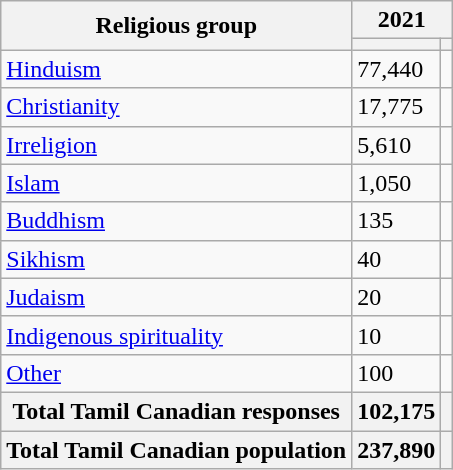<table class="wikitable sortable">
<tr>
<th rowspan="2">Religious group</th>
<th colspan="2">2021</th>
</tr>
<tr>
<th><a href='#'></a></th>
<th></th>
</tr>
<tr>
<td><a href='#'>Hinduism</a></td>
<td>77,440</td>
<td></td>
</tr>
<tr>
<td><a href='#'>Christianity</a></td>
<td>17,775</td>
<td></td>
</tr>
<tr>
<td><a href='#'>Irreligion</a></td>
<td>5,610</td>
<td></td>
</tr>
<tr>
<td><a href='#'>Islam</a></td>
<td>1,050</td>
<td></td>
</tr>
<tr>
<td><a href='#'>Buddhism</a></td>
<td>135</td>
<td></td>
</tr>
<tr>
<td><a href='#'>Sikhism</a></td>
<td>40</td>
<td></td>
</tr>
<tr>
<td><a href='#'>Judaism</a></td>
<td>20</td>
<td></td>
</tr>
<tr>
<td><a href='#'>Indigenous spirituality</a></td>
<td>10</td>
<td></td>
</tr>
<tr>
<td><a href='#'>Other</a></td>
<td>100</td>
<td></td>
</tr>
<tr>
<th>Total Tamil Canadian responses</th>
<th>102,175</th>
<th></th>
</tr>
<tr>
<th>Total Tamil Canadian population</th>
<th>237,890</th>
<th></th>
</tr>
</table>
